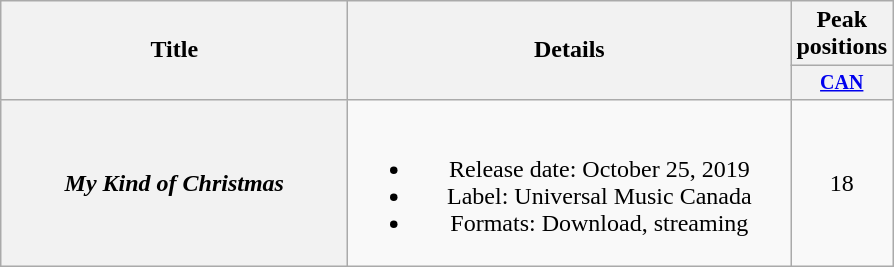<table class="wikitable plainrowheaders" style="text-align:center;">
<tr>
<th rowspan="2" style="width:14em;">Title</th>
<th rowspan="2" style="width:18em;">Details</th>
<th colspan="1">Peak positions</th>
</tr>
<tr style="font-size:smaller;">
<th width="50"><a href='#'>CAN</a><br></th>
</tr>
<tr>
<th scope="row"><em>My Kind of Christmas</em></th>
<td><br><ul><li>Release date: October 25, 2019</li><li>Label: Universal Music Canada</li><li>Formats: Download, streaming</li></ul></td>
<td>18</td>
</tr>
</table>
